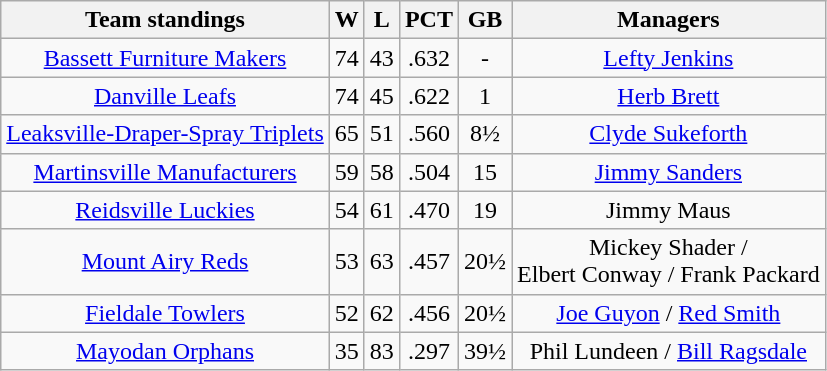<table class="wikitable" style="text-align:center">
<tr>
<th>Team standings</th>
<th>W</th>
<th>L</th>
<th>PCT</th>
<th>GB</th>
<th>Managers</th>
</tr>
<tr>
<td><a href='#'>Bassett Furniture Makers</a></td>
<td>74</td>
<td>43</td>
<td>.632</td>
<td>-</td>
<td><a href='#'>Lefty Jenkins</a></td>
</tr>
<tr>
<td><a href='#'>Danville Leafs</a></td>
<td>74</td>
<td>45</td>
<td>.622</td>
<td>1</td>
<td><a href='#'>Herb Brett</a></td>
</tr>
<tr>
<td><a href='#'>Leaksville-Draper-Spray Triplets</a></td>
<td>65</td>
<td>51</td>
<td>.560</td>
<td>8½</td>
<td><a href='#'>Clyde Sukeforth</a></td>
</tr>
<tr>
<td><a href='#'>Martinsville Manufacturers</a></td>
<td>59</td>
<td>58</td>
<td>.504</td>
<td>15</td>
<td><a href='#'>Jimmy Sanders</a></td>
</tr>
<tr>
<td><a href='#'>Reidsville Luckies</a></td>
<td>54</td>
<td>61</td>
<td>.470</td>
<td>19</td>
<td>Jimmy Maus</td>
</tr>
<tr>
<td><a href='#'>Mount Airy Reds</a></td>
<td>53</td>
<td>63</td>
<td>.457</td>
<td>20½</td>
<td>Mickey Shader /<br>Elbert Conway / Frank Packard</td>
</tr>
<tr>
<td><a href='#'>Fieldale Towlers</a></td>
<td>52</td>
<td>62</td>
<td>.456</td>
<td>20½</td>
<td><a href='#'>Joe Guyon</a> / <a href='#'>Red Smith</a></td>
</tr>
<tr>
<td><a href='#'>Mayodan Orphans</a></td>
<td>35</td>
<td>83</td>
<td>.297</td>
<td>39½</td>
<td>Phil Lundeen / <a href='#'>Bill Ragsdale</a></td>
</tr>
</table>
